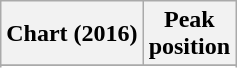<table class="wikitable sortable plainrowheaders" style="text-align:center">
<tr>
<th>Chart (2016)</th>
<th>Peak<br>position</th>
</tr>
<tr>
</tr>
<tr>
</tr>
<tr>
</tr>
<tr>
</tr>
</table>
